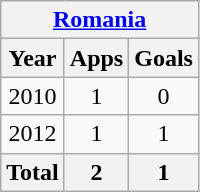<table class="wikitable" style="text-align:center">
<tr>
<th colspan=3><a href='#'>Romania</a></th>
</tr>
<tr>
<th>Year</th>
<th>Apps</th>
<th>Goals</th>
</tr>
<tr>
<td>2010</td>
<td>1</td>
<td>0</td>
</tr>
<tr>
<td>2012</td>
<td>1</td>
<td>1</td>
</tr>
<tr>
<th>Total</th>
<th>2</th>
<th>1</th>
</tr>
</table>
